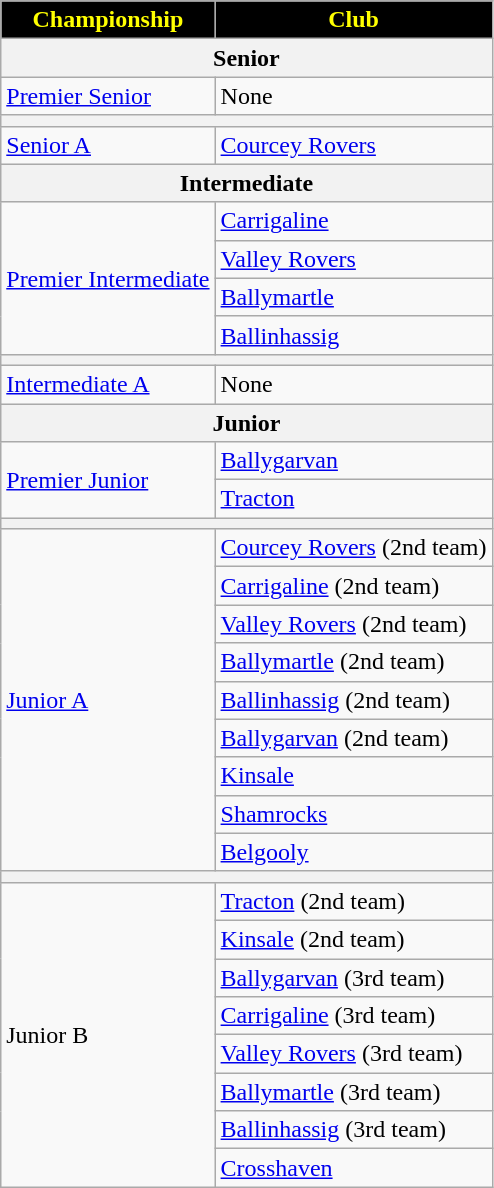<table class="wikitable sortable">
<tr>
<th style="background:black;color:yellow">Championship</th>
<th style="background:black;color:yellow">Club</th>
</tr>
<tr>
<th colspan="2">Senior</th>
</tr>
<tr>
<td><a href='#'>Premier Senior</a></td>
<td colspan="1">None</td>
</tr>
<tr>
<th colspan="2"></th>
</tr>
<tr>
<td rowspan="1"><a href='#'>Senior A</a></td>
<td> <a href='#'>Courcey Rovers</a></td>
</tr>
<tr>
<th colspan="2">Intermediate</th>
</tr>
<tr>
<td rowspan="4"><a href='#'>Premier Intermediate</a></td>
<td> <a href='#'>Carrigaline</a></td>
</tr>
<tr>
<td> <a href='#'>Valley Rovers</a></td>
</tr>
<tr>
<td> <a href='#'>Ballymartle</a></td>
</tr>
<tr>
<td> <a href='#'>Ballinhassig</a></td>
</tr>
<tr>
<th colspan="2"></th>
</tr>
<tr>
<td rowspan="1"><a href='#'>Intermediate A</a></td>
<td colspan="1">None</td>
</tr>
<tr>
<th colspan="2">Junior</th>
</tr>
<tr>
<td rowspan="2"><a href='#'>Premier Junior</a></td>
<td> <a href='#'>Ballygarvan</a></td>
</tr>
<tr>
<td> <a href='#'>Tracton</a></td>
</tr>
<tr>
<th colspan="2"></th>
</tr>
<tr>
<td rowspan="9"><a href='#'>Junior A</a></td>
<td> <a href='#'>Courcey Rovers</a> (2nd team)</td>
</tr>
<tr>
<td> <a href='#'>Carrigaline</a> (2nd team)</td>
</tr>
<tr>
<td> <a href='#'>Valley Rovers</a> (2nd team)</td>
</tr>
<tr>
<td> <a href='#'>Ballymartle</a> (2nd team)</td>
</tr>
<tr>
<td> <a href='#'>Ballinhassig</a> (2nd team)</td>
</tr>
<tr>
<td> <a href='#'>Ballygarvan</a> (2nd team)</td>
</tr>
<tr>
<td> <a href='#'>Kinsale</a></td>
</tr>
<tr>
<td> <a href='#'>Shamrocks</a></td>
</tr>
<tr>
<td> <a href='#'>Belgooly</a></td>
</tr>
<tr>
<th colspan="2"></th>
</tr>
<tr>
<td rowspan="8">Junior B</td>
<td> <a href='#'>Tracton</a> (2nd team)</td>
</tr>
<tr>
<td> <a href='#'>Kinsale</a> (2nd team)</td>
</tr>
<tr>
<td> <a href='#'>Ballygarvan</a> (3rd team)</td>
</tr>
<tr>
<td> <a href='#'>Carrigaline</a> (3rd team)</td>
</tr>
<tr>
<td> <a href='#'>Valley Rovers</a> (3rd team)</td>
</tr>
<tr>
<td> <a href='#'>Ballymartle</a> (3rd team)</td>
</tr>
<tr>
<td> <a href='#'>Ballinhassig</a> (3rd team)</td>
</tr>
<tr>
<td> <a href='#'>Crosshaven</a></td>
</tr>
</table>
